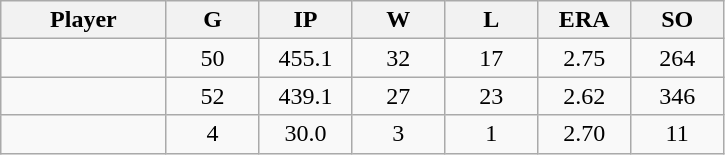<table class="wikitable sortable">
<tr>
<th bgcolor="#DDDDFF" width="16%">Player</th>
<th bgcolor="#DDDDFF" width="9%">G</th>
<th bgcolor="#DDDDFF" width="9%">IP</th>
<th bgcolor="#DDDDFF" width="9%">W</th>
<th bgcolor="#DDDDFF" width="9%">L</th>
<th bgcolor="#DDDDFF" width="9%">ERA</th>
<th bgcolor="#DDDDFF" width="9%">SO</th>
</tr>
<tr align="center">
<td></td>
<td>50</td>
<td>455.1</td>
<td>32</td>
<td>17</td>
<td>2.75</td>
<td>264</td>
</tr>
<tr align="center">
<td></td>
<td>52</td>
<td>439.1</td>
<td>27</td>
<td>23</td>
<td>2.62</td>
<td>346</td>
</tr>
<tr align="center">
<td></td>
<td>4</td>
<td>30.0</td>
<td>3</td>
<td>1</td>
<td>2.70</td>
<td>11</td>
</tr>
</table>
